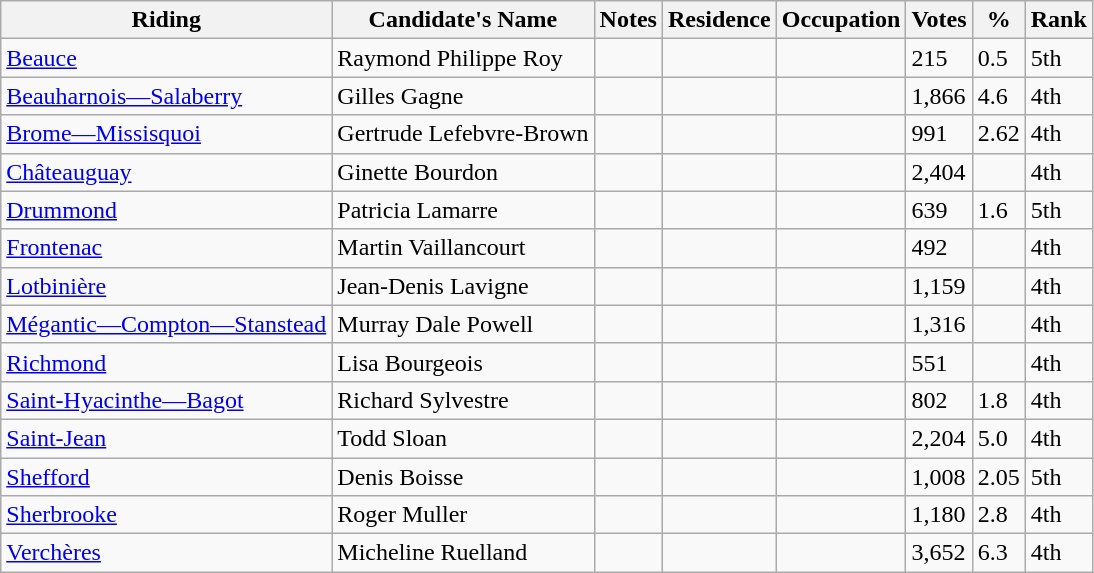<table class="wikitable sortable">
<tr>
<th>Riding<br></th>
<th>Candidate's Name</th>
<th>Notes</th>
<th>Residence</th>
<th>Occupation</th>
<th>Votes</th>
<th>%</th>
<th>Rank</th>
</tr>
<tr>
<td><a href='#'>Beauce</a></td>
<td>Raymond Philippe Roy</td>
<td></td>
<td></td>
<td></td>
<td>215</td>
<td>0.5</td>
<td>5th</td>
</tr>
<tr>
<td><a href='#'>Beauharnois—Salaberry</a></td>
<td>Gilles Gagne</td>
<td></td>
<td></td>
<td></td>
<td>1,866</td>
<td>4.6</td>
<td>4th</td>
</tr>
<tr>
<td><a href='#'>Brome—Missisquoi</a></td>
<td>Gertrude Lefebvre-Brown</td>
<td></td>
<td></td>
<td></td>
<td>991</td>
<td>2.62</td>
<td>4th</td>
</tr>
<tr>
<td><a href='#'>Châteauguay</a></td>
<td>Ginette Bourdon</td>
<td></td>
<td></td>
<td></td>
<td>2,404</td>
<td></td>
<td>4th</td>
</tr>
<tr>
<td><a href='#'>Drummond</a></td>
<td>Patricia Lamarre</td>
<td></td>
<td></td>
<td></td>
<td>639</td>
<td>1.6</td>
<td>5th</td>
</tr>
<tr>
<td><a href='#'>Frontenac</a></td>
<td>Martin Vaillancourt</td>
<td></td>
<td></td>
<td></td>
<td>492</td>
<td></td>
<td>4th</td>
</tr>
<tr>
<td><a href='#'>Lotbinière</a></td>
<td>Jean-Denis Lavigne</td>
<td></td>
<td></td>
<td></td>
<td>1,159</td>
<td></td>
<td>4th</td>
</tr>
<tr>
<td><a href='#'>Mégantic—Compton—Stanstead</a></td>
<td>Murray Dale Powell</td>
<td></td>
<td></td>
<td></td>
<td>1,316</td>
<td></td>
<td>4th</td>
</tr>
<tr>
<td><a href='#'>Richmond</a></td>
<td>Lisa Bourgeois</td>
<td></td>
<td></td>
<td></td>
<td>551</td>
<td></td>
<td>4th</td>
</tr>
<tr>
<td><a href='#'>Saint-Hyacinthe—Bagot</a></td>
<td>Richard Sylvestre</td>
<td></td>
<td></td>
<td></td>
<td>802</td>
<td>1.8</td>
<td>4th</td>
</tr>
<tr>
<td><a href='#'>Saint-Jean</a></td>
<td>Todd Sloan</td>
<td></td>
<td></td>
<td></td>
<td>2,204</td>
<td>5.0</td>
<td>4th</td>
</tr>
<tr>
<td><a href='#'>Shefford</a></td>
<td>Denis Boisse</td>
<td></td>
<td></td>
<td></td>
<td>1,008</td>
<td>2.05</td>
<td>5th</td>
</tr>
<tr>
<td><a href='#'>Sherbrooke</a></td>
<td>Roger Muller</td>
<td></td>
<td></td>
<td></td>
<td>1,180</td>
<td>2.8</td>
<td>4th</td>
</tr>
<tr>
<td><a href='#'>Verchères</a></td>
<td>Micheline Ruelland</td>
<td></td>
<td></td>
<td></td>
<td>3,652</td>
<td>6.3</td>
<td>4th</td>
</tr>
</table>
